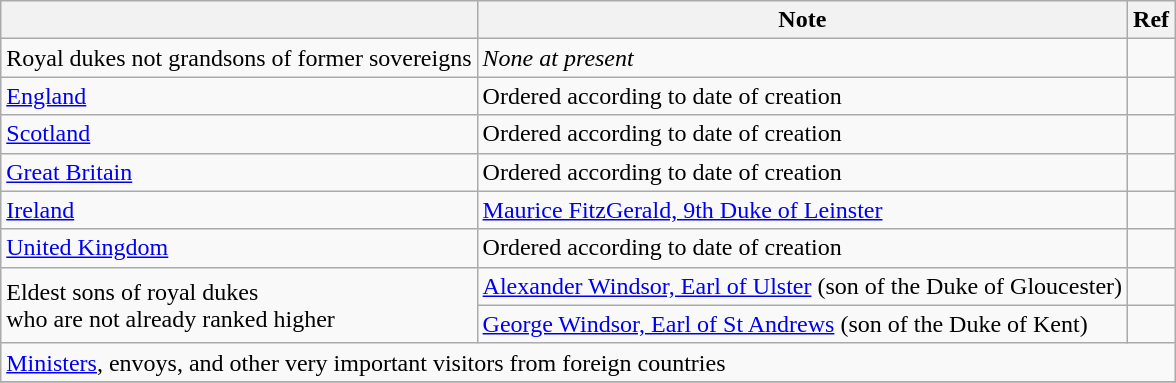<table class="wikitable">
<tr>
<th></th>
<th>Note</th>
<th>Ref</th>
</tr>
<tr>
<td> Royal dukes not grandsons of former sovereigns</td>
<td><em>None at present</em></td>
<td></td>
</tr>
<tr>
<td> <a href='#'>England</a></td>
<td>Ordered according to date of creation</td>
<td></td>
</tr>
<tr>
<td> <a href='#'>Scotland</a></td>
<td>Ordered according to date of creation</td>
<td></td>
</tr>
<tr>
<td> <a href='#'>Great Britain</a></td>
<td>Ordered according to date of creation</td>
<td></td>
</tr>
<tr>
<td> <a href='#'>Ireland</a></td>
<td><a href='#'>Maurice FitzGerald, 9th Duke of Leinster</a></td>
<td></td>
</tr>
<tr>
<td> <a href='#'>United Kingdom</a></td>
<td>Ordered according to date of creation</td>
<td></td>
</tr>
<tr>
<td rowspan=2>Eldest sons of royal dukes<br>who are not already ranked higher</td>
<td><a href='#'>Alexander Windsor, Earl of Ulster</a> (son of the Duke of Gloucester)</td>
<td></td>
</tr>
<tr>
<td><a href='#'>George Windsor, Earl of St Andrews</a> (son of the Duke of Kent)</td>
<td></td>
</tr>
<tr>
<td colspan=3><a href='#'>Ministers</a>, envoys, and other very important visitors from foreign countries</td>
</tr>
<tr>
</tr>
</table>
